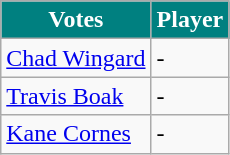<table class="wikitable">
<tr>
<th style="background:teal; color:white">Votes</th>
<th style="background:teal; color:white">Player</th>
</tr>
<tr>
<td><a href='#'>Chad Wingard</a></td>
<td>-</td>
</tr>
<tr>
<td><a href='#'>Travis Boak</a></td>
<td>-</td>
</tr>
<tr>
<td><a href='#'>Kane Cornes</a></td>
<td>-</td>
</tr>
</table>
